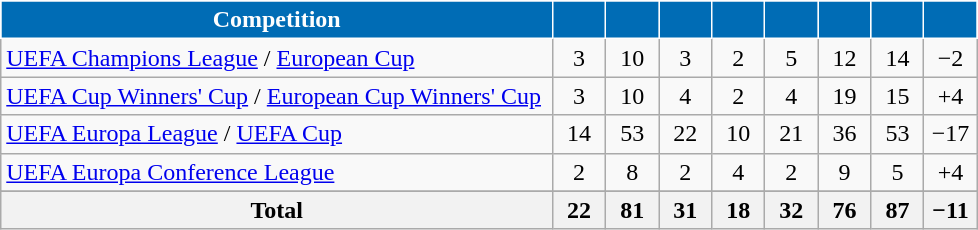<table class="wikitable" style="text-align:center">
<tr>
<th style="background:#006cb5;color:#fefefe;border:1px solid #fefefe;">Competition</th>
<th style="width:28px;background:#006cb5;color:#fefefe;border:1px solid #fefefe;"></th>
<th style="width:28px;background:#006cb5;color:#fefefe;border:1px solid #fefefe;"></th>
<th style="width:28px;background:#006cb5;color:#fefefe;border:1px solid #fefefe;"></th>
<th style="width:28px;background:#006cb5;color:#fefefe;border:1px solid #fefefe;"></th>
<th style="width:28px;background:#006cb5;color:#fefefe;border:1px solid #fefefe;"></th>
<th style="width:28px;background:#006cb5;color:#fefefe;border:1px solid #fefefe;"></th>
<th style="width:28px;background:#006cb5;color:#fefefe;border:1px solid #fefefe;"></th>
<th style="width:28px;background:#006cb5;color:#fefefe;border:1px solid #fefefe;"></th>
</tr>
<tr>
<td align=left><a href='#'>UEFA Champions League</a> / <a href='#'>European Cup</a></td>
<td>3</td>
<td>10</td>
<td>3</td>
<td>2</td>
<td>5</td>
<td>12</td>
<td>14</td>
<td>−2</td>
</tr>
<tr>
<td align=left><a href='#'>UEFA Cup Winners' Cup</a> / <a href='#'>European Cup Winners' Cup</a> </td>
<td>3</td>
<td>10</td>
<td>4</td>
<td>2</td>
<td>4</td>
<td>19</td>
<td>15</td>
<td>+4</td>
</tr>
<tr>
<td align=left><a href='#'>UEFA Europa League</a> / <a href='#'>UEFA Cup</a></td>
<td>14</td>
<td>53</td>
<td>22</td>
<td>10</td>
<td>21</td>
<td>36</td>
<td>53</td>
<td>−17</td>
</tr>
<tr>
<td align=left><a href='#'>UEFA Europa Conference League</a></td>
<td>2</td>
<td>8</td>
<td>2</td>
<td>4</td>
<td>2</td>
<td>9</td>
<td>5</td>
<td>+4</td>
</tr>
<tr>
</tr>
<tr class="sortbottom">
<th>Total</th>
<th>22</th>
<th>81</th>
<th>31</th>
<th>18</th>
<th>32</th>
<th>76</th>
<th>87</th>
<th>−11</th>
</tr>
</table>
